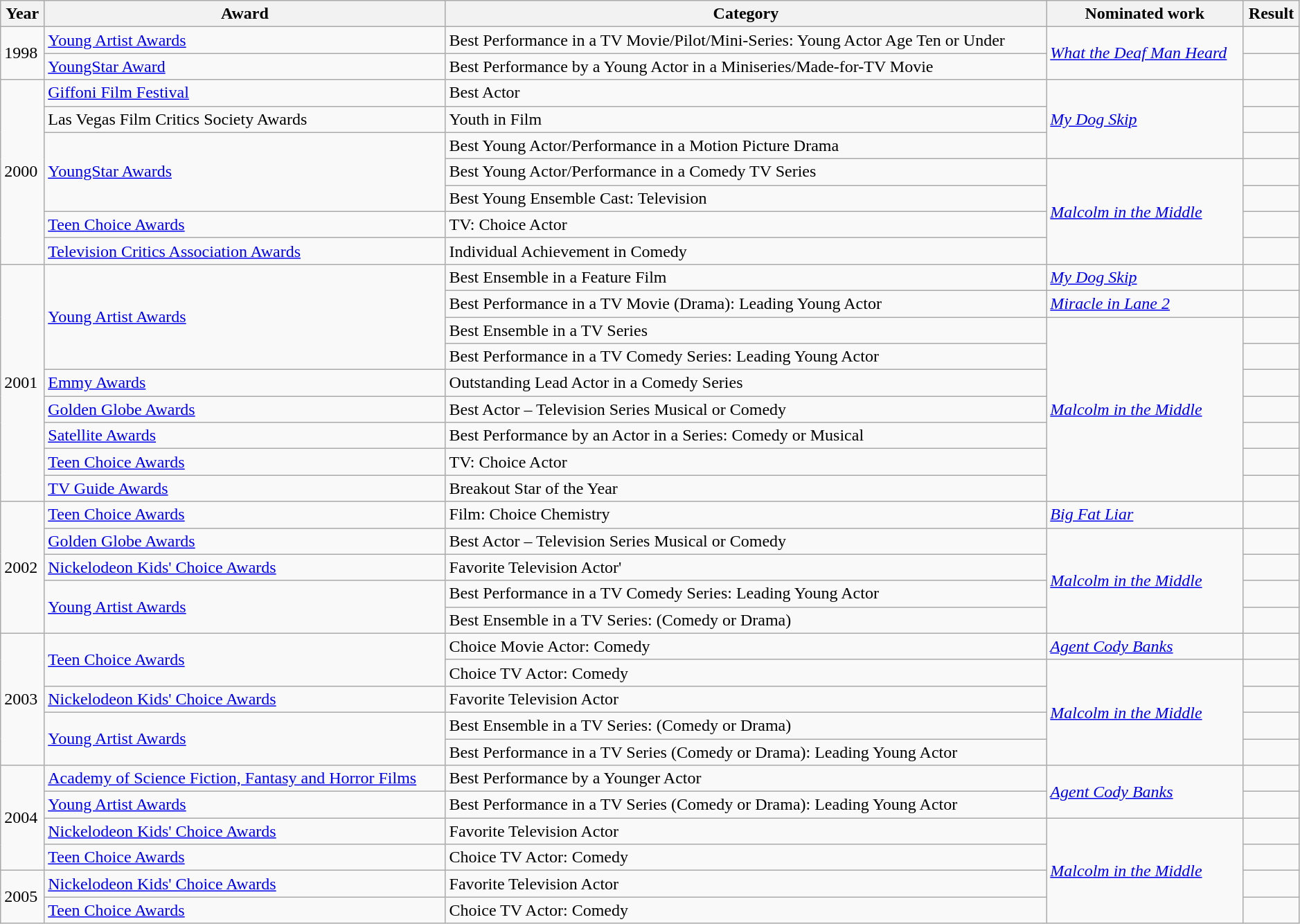<table class="wikitable sortable plainrowheaders"  style="width:99%;">
<tr>
<th>Year</th>
<th>Award</th>
<th>Category</th>
<th>Nominated work</th>
<th>Result</th>
</tr>
<tr>
<td rowspan=2>1998</td>
<td><a href='#'>Young Artist Awards</a></td>
<td>Best Performance in a TV Movie/Pilot/Mini-Series: Young Actor Age Ten or Under</td>
<td rowspan=2><em><a href='#'>What the Deaf Man Heard</a></em></td>
<td></td>
</tr>
<tr>
<td><a href='#'>YoungStar Award</a></td>
<td>Best Performance by a Young Actor in a Miniseries/Made-for-TV Movie</td>
<td></td>
</tr>
<tr>
<td rowspan=7>2000</td>
<td><a href='#'>Giffoni Film Festival</a></td>
<td>Best Actor</td>
<td rowspan=3><em><a href='#'>My Dog Skip</a></em></td>
<td></td>
</tr>
<tr>
<td>Las Vegas Film Critics Society Awards</td>
<td>Youth in Film</td>
<td></td>
</tr>
<tr>
<td rowspan=3><a href='#'>YoungStar Awards</a></td>
<td>Best Young Actor/Performance in a Motion Picture Drama</td>
<td></td>
</tr>
<tr>
<td>Best Young Actor/Performance in a Comedy TV Series</td>
<td rowspan=4><em><a href='#'>Malcolm in the Middle</a></em></td>
<td></td>
</tr>
<tr>
<td>Best Young Ensemble Cast: Television</td>
<td></td>
</tr>
<tr>
<td><a href='#'>Teen Choice Awards</a></td>
<td>TV: Choice Actor</td>
<td></td>
</tr>
<tr>
<td><a href='#'>Television Critics Association Awards</a></td>
<td>Individual Achievement in Comedy</td>
<td></td>
</tr>
<tr>
<td rowspan=9>2001</td>
<td rowspan=4><a href='#'>Young Artist Awards</a></td>
<td>Best Ensemble in a Feature Film</td>
<td><em><a href='#'>My Dog Skip</a></em></td>
<td></td>
</tr>
<tr>
<td>Best Performance in a TV Movie (Drama): Leading Young Actor</td>
<td><em><a href='#'>Miracle in Lane 2</a></em></td>
<td></td>
</tr>
<tr>
<td>Best Ensemble in a TV Series</td>
<td rowspan=7><em><a href='#'>Malcolm in the Middle</a></em></td>
<td></td>
</tr>
<tr>
<td>Best Performance in a TV Comedy Series: Leading Young Actor</td>
<td></td>
</tr>
<tr>
<td><a href='#'>Emmy Awards</a></td>
<td>Outstanding Lead Actor in a Comedy Series</td>
<td></td>
</tr>
<tr>
<td><a href='#'>Golden Globe Awards</a></td>
<td>Best Actor – Television Series Musical or Comedy</td>
<td></td>
</tr>
<tr>
<td><a href='#'>Satellite Awards</a></td>
<td>Best Performance by an Actor in a Series: Comedy or Musical</td>
<td></td>
</tr>
<tr>
<td><a href='#'>Teen Choice Awards</a></td>
<td>TV: Choice Actor</td>
<td></td>
</tr>
<tr>
<td><a href='#'>TV Guide Awards</a></td>
<td>Breakout Star of the Year</td>
<td></td>
</tr>
<tr>
<td rowspan=5>2002</td>
<td><a href='#'>Teen Choice Awards</a></td>
<td>Film: Choice Chemistry</td>
<td><em><a href='#'>Big Fat Liar</a></em></td>
<td></td>
</tr>
<tr>
<td><a href='#'>Golden Globe Awards</a></td>
<td>Best Actor – Television Series Musical or Comedy</td>
<td rowspan=4><em><a href='#'>Malcolm in the Middle</a></em></td>
<td></td>
</tr>
<tr>
<td><a href='#'>Nickelodeon Kids' Choice Awards</a></td>
<td>Favorite Television Actor'</td>
<td></td>
</tr>
<tr>
<td rowspan=2><a href='#'>Young Artist Awards</a></td>
<td>Best Performance in a TV Comedy Series: Leading Young Actor</td>
<td></td>
</tr>
<tr>
<td>Best Ensemble in a TV Series: (Comedy or Drama)</td>
<td></td>
</tr>
<tr>
<td rowspan=5>2003</td>
<td rowspan=2><a href='#'>Teen Choice Awards</a></td>
<td>Choice Movie Actor: Comedy</td>
<td><em><a href='#'>Agent Cody Banks</a></em></td>
<td></td>
</tr>
<tr>
<td>Choice TV Actor: Comedy</td>
<td rowspan=4><em><a href='#'>Malcolm in the Middle</a></em></td>
<td></td>
</tr>
<tr>
<td><a href='#'>Nickelodeon Kids' Choice Awards</a></td>
<td>Favorite Television Actor</td>
<td></td>
</tr>
<tr>
<td rowspan=2><a href='#'>Young Artist Awards</a></td>
<td>Best Ensemble in a TV Series: (Comedy or Drama)</td>
<td></td>
</tr>
<tr>
<td>Best Performance in a TV Series (Comedy or Drama): Leading Young Actor</td>
<td></td>
</tr>
<tr>
<td rowspan=4>2004</td>
<td><a href='#'>Academy of Science Fiction, Fantasy and Horror Films</a></td>
<td>Best Performance by a Younger Actor</td>
<td rowspan=2><em><a href='#'>Agent Cody Banks</a></em></td>
<td></td>
</tr>
<tr>
<td><a href='#'>Young Artist Awards</a></td>
<td>Best Performance in a TV Series (Comedy or Drama): Leading Young Actor</td>
<td></td>
</tr>
<tr>
<td><a href='#'>Nickelodeon Kids' Choice Awards</a></td>
<td>Favorite Television Actor</td>
<td rowspan=4><em><a href='#'>Malcolm in the Middle</a></em></td>
<td></td>
</tr>
<tr>
<td><a href='#'>Teen Choice Awards</a></td>
<td>Choice TV Actor: Comedy</td>
<td></td>
</tr>
<tr>
<td rowspan=2>2005</td>
<td><a href='#'>Nickelodeon Kids' Choice Awards</a></td>
<td>Favorite Television Actor</td>
<td></td>
</tr>
<tr>
<td><a href='#'>Teen Choice Awards</a></td>
<td>Choice TV Actor: Comedy</td>
<td></td>
</tr>
</table>
